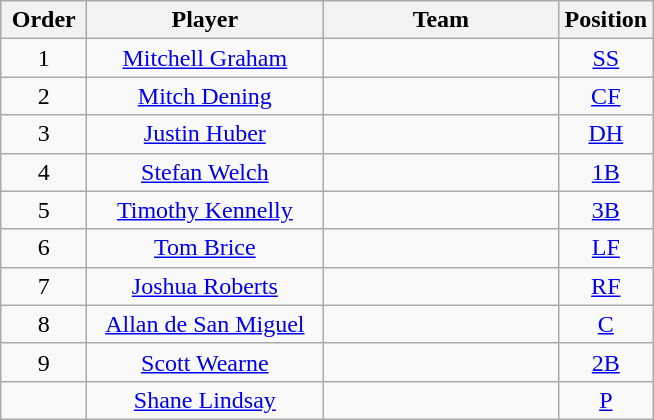<table class="wikitable" style="text-align:center;">
<tr>
<th scope="col" width=50>Order</th>
<th scope="col" width=150>Player</th>
<th scope="col" width=150>Team</th>
<th scope="col" width=50>Position</th>
</tr>
<tr>
<td>1</td>
<td><a href='#'>Mitchell Graham</a></td>
<td></td>
<td><a href='#'>SS</a></td>
</tr>
<tr>
<td>2</td>
<td><a href='#'>Mitch Dening</a></td>
<td></td>
<td><a href='#'>CF</a></td>
</tr>
<tr>
<td>3</td>
<td><a href='#'>Justin Huber</a></td>
<td></td>
<td><a href='#'>DH</a></td>
</tr>
<tr>
<td>4</td>
<td><a href='#'>Stefan Welch</a></td>
<td></td>
<td><a href='#'>1B</a></td>
</tr>
<tr>
<td>5</td>
<td><a href='#'>Timothy Kennelly</a></td>
<td></td>
<td><a href='#'>3B</a></td>
</tr>
<tr>
<td>6</td>
<td><a href='#'>Tom Brice</a></td>
<td></td>
<td><a href='#'>LF</a></td>
</tr>
<tr>
<td>7</td>
<td><a href='#'>Joshua Roberts</a></td>
<td></td>
<td><a href='#'>RF</a></td>
</tr>
<tr>
<td>8</td>
<td><a href='#'>Allan de San Miguel</a></td>
<td></td>
<td><a href='#'>C</a></td>
</tr>
<tr>
<td>9</td>
<td><a href='#'>Scott Wearne</a></td>
<td></td>
<td><a href='#'>2B</a></td>
</tr>
<tr>
<td></td>
<td><a href='#'>Shane Lindsay</a></td>
<td></td>
<td><a href='#'>P</a></td>
</tr>
</table>
